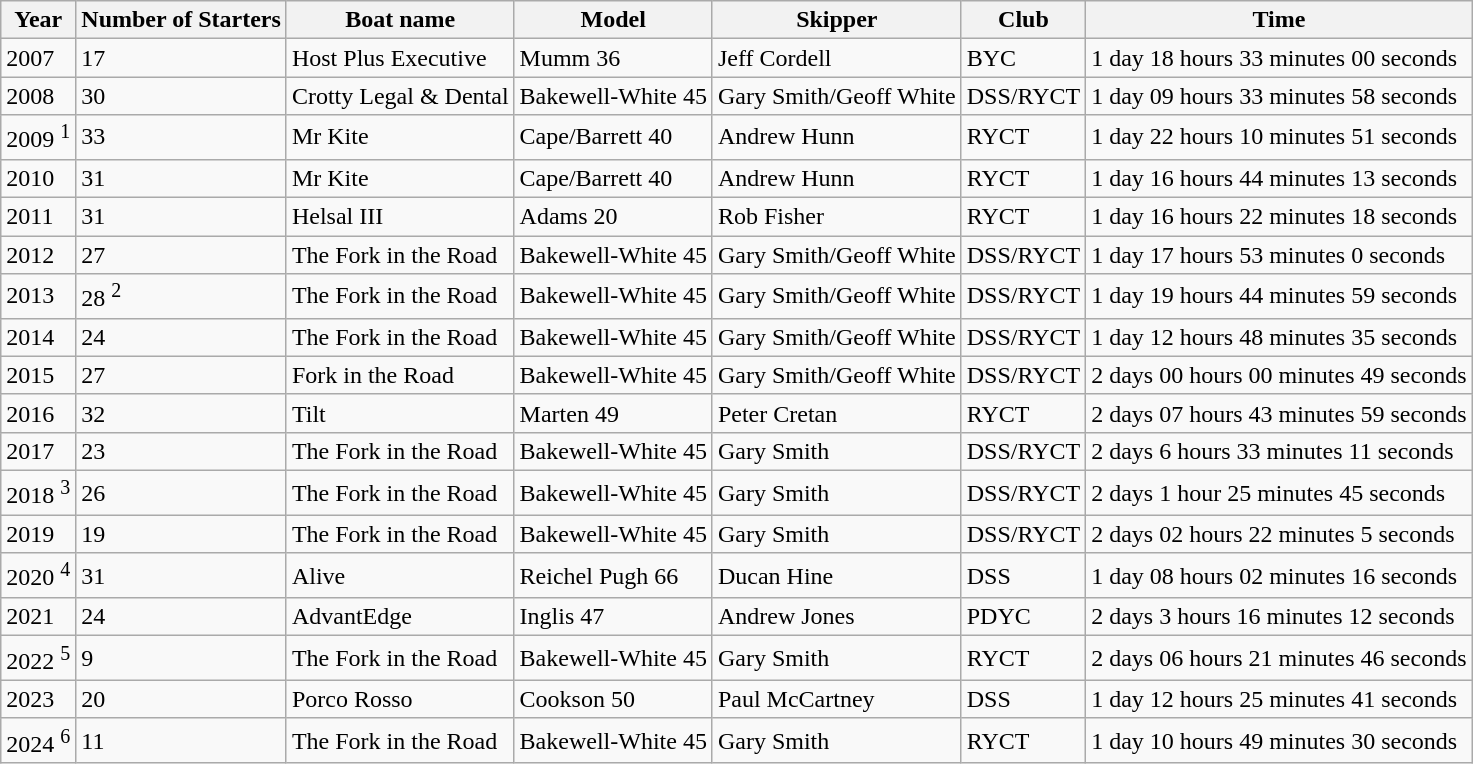<table class="wikitable sortable">
<tr>
<th>Year</th>
<th>Number of Starters</th>
<th>Boat name</th>
<th>Model</th>
<th>Skipper</th>
<th>Club</th>
<th>Time</th>
</tr>
<tr>
<td>2007</td>
<td>17</td>
<td>Host Plus Executive</td>
<td>Mumm 36</td>
<td>Jeff Cordell</td>
<td>BYC</td>
<td>1 day 18 hours 33 minutes 00 seconds</td>
</tr>
<tr>
<td>2008</td>
<td>30</td>
<td>Crotty Legal & Dental</td>
<td>Bakewell-White 45</td>
<td>Gary Smith/Geoff White</td>
<td>DSS/RYCT</td>
<td>1 day 09 hours 33 minutes 58 seconds</td>
</tr>
<tr>
<td>2009 <sup>1</sup></td>
<td>33</td>
<td>Mr Kite</td>
<td>Cape/Barrett 40</td>
<td>Andrew Hunn</td>
<td>RYCT</td>
<td>1 day 22 hours 10 minutes 51 seconds</td>
</tr>
<tr>
<td>2010</td>
<td>31</td>
<td>Mr Kite</td>
<td>Cape/Barrett 40</td>
<td>Andrew Hunn</td>
<td>RYCT</td>
<td>1 day 16 hours 44 minutes 13 seconds</td>
</tr>
<tr>
<td>2011</td>
<td>31</td>
<td>Helsal III</td>
<td>Adams 20</td>
<td>Rob Fisher</td>
<td>RYCT</td>
<td>1 day 16 hours 22 minutes 18 seconds</td>
</tr>
<tr>
<td>2012</td>
<td>27</td>
<td>The Fork in the Road</td>
<td>Bakewell-White 45</td>
<td>Gary Smith/Geoff White</td>
<td>DSS/RYCT</td>
<td>1 day 17 hours 53 minutes 0 seconds</td>
</tr>
<tr>
<td>2013</td>
<td>28 <sup>2</sup></td>
<td>The Fork in the Road</td>
<td>Bakewell-White 45</td>
<td>Gary Smith/Geoff White</td>
<td>DSS/RYCT</td>
<td>1 day 19 hours 44 minutes 59 seconds</td>
</tr>
<tr>
<td>2014</td>
<td>24</td>
<td>The Fork in the Road</td>
<td>Bakewell-White 45</td>
<td>Gary Smith/Geoff White</td>
<td>DSS/RYCT</td>
<td>1 day 12 hours 48 minutes 35 seconds</td>
</tr>
<tr>
<td>2015</td>
<td>27</td>
<td>Fork in the Road</td>
<td>Bakewell-White 45</td>
<td>Gary Smith/Geoff White</td>
<td>DSS/RYCT</td>
<td>2 days 00 hours 00 minutes 49 seconds</td>
</tr>
<tr>
<td>2016</td>
<td>32</td>
<td>Tilt</td>
<td>Marten 49</td>
<td>Peter Cretan</td>
<td>RYCT</td>
<td>2 days 07 hours 43 minutes 59 seconds</td>
</tr>
<tr>
<td>2017</td>
<td>23</td>
<td>The Fork in the Road</td>
<td>Bakewell-White 45</td>
<td>Gary Smith</td>
<td>DSS/RYCT</td>
<td>2 days 6 hours 33 minutes 11 seconds</td>
</tr>
<tr>
<td>2018 <sup>3</sup></td>
<td>26</td>
<td>The Fork in the Road</td>
<td>Bakewell-White 45</td>
<td>Gary Smith</td>
<td>DSS/RYCT</td>
<td>2 days 1 hour 25 minutes 45 seconds</td>
</tr>
<tr>
<td>2019</td>
<td>19</td>
<td>The Fork in the Road</td>
<td>Bakewell-White 45</td>
<td>Gary Smith</td>
<td>DSS/RYCT</td>
<td>2 days 02 hours 22 minutes 5 seconds</td>
</tr>
<tr>
<td>2020 <sup>4</sup></td>
<td>31</td>
<td>Alive</td>
<td>Reichel Pugh 66</td>
<td>Ducan Hine</td>
<td>DSS</td>
<td>1 day 08 hours 02 minutes 16 seconds</td>
</tr>
<tr>
<td>2021</td>
<td>24</td>
<td>AdvantEdge</td>
<td>Inglis 47</td>
<td>Andrew Jones</td>
<td>PDYC</td>
<td>2 days 3 hours 16 minutes 12 seconds</td>
</tr>
<tr>
<td>2022 <sup>5</sup></td>
<td>9</td>
<td>The Fork in the Road</td>
<td>Bakewell-White 45</td>
<td>Gary Smith</td>
<td>RYCT</td>
<td>2 days 06 hours 21 minutes 46 seconds</td>
</tr>
<tr>
<td>2023</td>
<td>20</td>
<td>Porco Rosso</td>
<td>Cookson 50</td>
<td>Paul McCartney</td>
<td>DSS</td>
<td>1 day 12 hours 25 minutes 41 seconds</td>
</tr>
<tr>
<td>2024 <sup>6</sup></td>
<td>11</td>
<td>The Fork in the Road</td>
<td>Bakewell-White 45</td>
<td>Gary Smith</td>
<td>RYCT</td>
<td>1 day 10 hours 49 minutes 30 seconds</td>
</tr>
</table>
